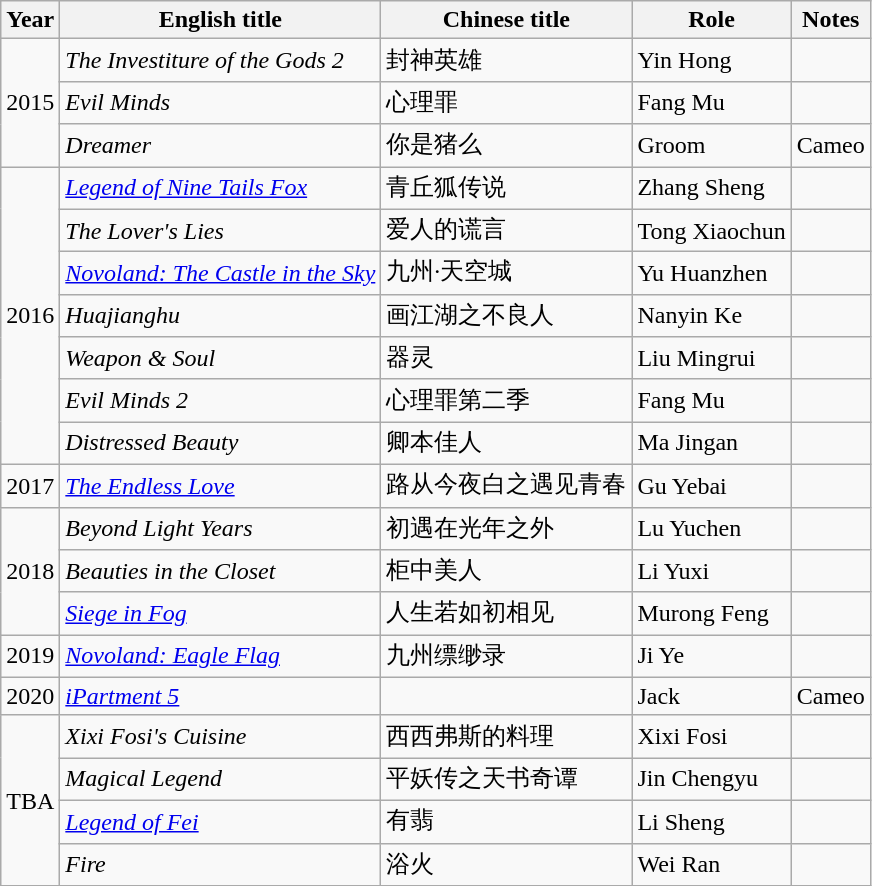<table class="wikitable">
<tr>
<th>Year</th>
<th>English title</th>
<th>Chinese title</th>
<th>Role</th>
<th>Notes</th>
</tr>
<tr>
<td rowspan=3>2015</td>
<td><em>The Investiture of the Gods 2</em></td>
<td>封神英雄</td>
<td>Yin Hong</td>
<td></td>
</tr>
<tr>
<td><em>Evil Minds</em></td>
<td>心理罪</td>
<td>Fang Mu</td>
<td></td>
</tr>
<tr>
<td><em>Dreamer</em></td>
<td>你是猪么</td>
<td>Groom</td>
<td>Cameo</td>
</tr>
<tr>
<td rowspan=7>2016</td>
<td><em><a href='#'>Legend of Nine Tails Fox</a></em></td>
<td>青丘狐传说</td>
<td>Zhang Sheng</td>
<td></td>
</tr>
<tr>
<td><em>The Lover's Lies</em></td>
<td>爱人的谎言</td>
<td>Tong Xiaochun</td>
<td></td>
</tr>
<tr>
<td><em><a href='#'>Novoland: The Castle in the Sky</a></em></td>
<td>九州·天空城</td>
<td>Yu Huanzhen</td>
<td></td>
</tr>
<tr>
<td><em>Huajianghu</em></td>
<td>画江湖之不良人</td>
<td>Nanyin Ke</td>
<td></td>
</tr>
<tr>
<td><em>Weapon & Soul</em></td>
<td>器灵</td>
<td>Liu Mingrui</td>
<td></td>
</tr>
<tr>
<td><em>Evil Minds 2</em></td>
<td>心理罪第二季</td>
<td>Fang Mu</td>
<td></td>
</tr>
<tr>
<td><em>Distressed Beauty</em></td>
<td>卿本佳人</td>
<td>Ma Jingan</td>
<td></td>
</tr>
<tr>
<td>2017</td>
<td><em><a href='#'>The Endless Love</a></em></td>
<td>路从今夜白之遇见青春</td>
<td>Gu Yebai</td>
<td></td>
</tr>
<tr>
<td rowspan=3>2018</td>
<td><em>Beyond Light Years</em></td>
<td>初遇在光年之外</td>
<td>Lu Yuchen</td>
<td></td>
</tr>
<tr>
<td><em>Beauties in the Closet</em></td>
<td>柜中美人</td>
<td>Li Yuxi</td>
<td></td>
</tr>
<tr>
<td><em><a href='#'>Siege in Fog</a></em></td>
<td>人生若如初相见</td>
<td>Murong Feng</td>
<td></td>
</tr>
<tr>
<td>2019</td>
<td><em><a href='#'>Novoland: Eagle Flag</a></em></td>
<td>九州缥缈录</td>
<td>Ji Ye</td>
<td></td>
</tr>
<tr>
<td>2020</td>
<td><em><a href='#'>iPartment 5</a></em></td>
<td></td>
<td>Jack</td>
<td>Cameo</td>
</tr>
<tr>
<td rowspan=4>TBA</td>
<td><em>Xixi Fosi's Cuisine</em></td>
<td>西西弗斯的料理</td>
<td>Xixi Fosi</td>
<td></td>
</tr>
<tr>
<td><em>Magical Legend</em></td>
<td>平妖传之天书奇谭</td>
<td>Jin Chengyu</td>
<td></td>
</tr>
<tr>
<td><em><a href='#'>Legend of Fei</a></em></td>
<td>有翡</td>
<td>Li Sheng</td>
<td></td>
</tr>
<tr>
<td><em>Fire</em></td>
<td>浴火</td>
<td>Wei Ran</td>
<td></td>
</tr>
</table>
